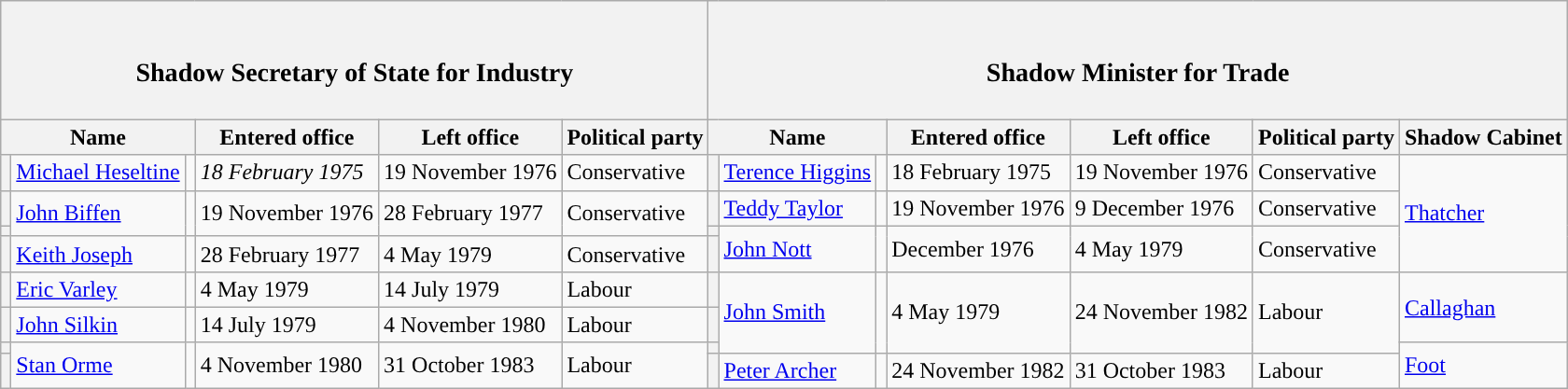<table class="wikitable">
<tr>
<th colspan=6><br><h3>Shadow Secretary of State for Industry</h3></th>
<th colspan=7><br><h3>Shadow Minister for Trade</h3></th>
</tr>
<tr>
<th colspan=3>Name</th>
<th>Entered office</th>
<th>Left office</th>
<th>Political party</th>
<th colspan=3>Name</th>
<th>Entered office</th>
<th>Left office</th>
<th>Political party</th>
<th>Shadow Cabinet</th>
</tr>
<tr>
<th style="background-color: "></th>
<td><a href='#'>Michael Heseltine</a></td>
<td></td>
<td><em>18 February 1975</em></td>
<td>19 November 1976</td>
<td>Conservative</td>
<th style="background-color: "></th>
<td><a href='#'>Terence Higgins</a></td>
<td></td>
<td>18 February 1975</td>
<td>19 November 1976</td>
<td>Conservative</td>
<td rowspan=4 ><a href='#'>Thatcher</a></td>
</tr>
<tr>
<th style="background-color: "></th>
<td rowspan=2><a href='#'>John Biffen</a></td>
<td rowspan=2></td>
<td rowspan=2>19 November 1976</td>
<td rowspan=2>28 February 1977</td>
<td rowspan=2>Conservative</td>
<th style="background-color: "></th>
<td><a href='#'>Teddy Taylor</a></td>
<td></td>
<td>19 November 1976</td>
<td>9 December 1976</td>
<td>Conservative</td>
</tr>
<tr>
<th style="background-color: "></th>
<th style="background-color: "></th>
<td rowspan=2><a href='#'>John Nott</a></td>
<td rowspan=2></td>
<td rowspan=2>December 1976</td>
<td rowspan=2>4 May 1979</td>
<td rowspan=2>Conservative</td>
</tr>
<tr>
<th style="background-color: "></th>
<td><a href='#'>Keith Joseph</a></td>
<td></td>
<td>28 February 1977</td>
<td>4 May 1979</td>
<td>Conservative</td>
<th style="background-color: "></th>
</tr>
<tr>
<th style="background-color: "></th>
<td><a href='#'>Eric Varley</a></td>
<td></td>
<td>4 May 1979</td>
<td>14 July 1979</td>
<td>Labour</td>
<th style="background-color: "></th>
<td rowspan=3><a href='#'>John Smith</a></td>
<td rowspan=3></td>
<td rowspan=3>4 May 1979</td>
<td rowspan=3>24 November 1982</td>
<td rowspan=3>Labour</td>
<td rowspan=2 ><a href='#'>Callaghan</a></td>
</tr>
<tr>
<th style="background-color: "></th>
<td><a href='#'>John Silkin</a></td>
<td></td>
<td>14 July 1979</td>
<td>4 November 1980</td>
<td>Labour</td>
<th style="background-color: "></th>
</tr>
<tr>
<th style="background-color: "></th>
<td rowspan=2><a href='#'>Stan Orme</a></td>
<td rowspan=2></td>
<td rowspan=2>4 November 1980</td>
<td rowspan=2>31 October 1983</td>
<td rowspan=2>Labour</td>
<th style="background-color: "></th>
<td rowspan=2 ><a href='#'>Foot</a></td>
</tr>
<tr>
<th style="background-color: "></th>
<th style="background-color: "></th>
<td><a href='#'>Peter Archer</a></td>
<td></td>
<td>24 November 1982</td>
<td>31 October 1983</td>
<td>Labour</td>
</tr>
</table>
